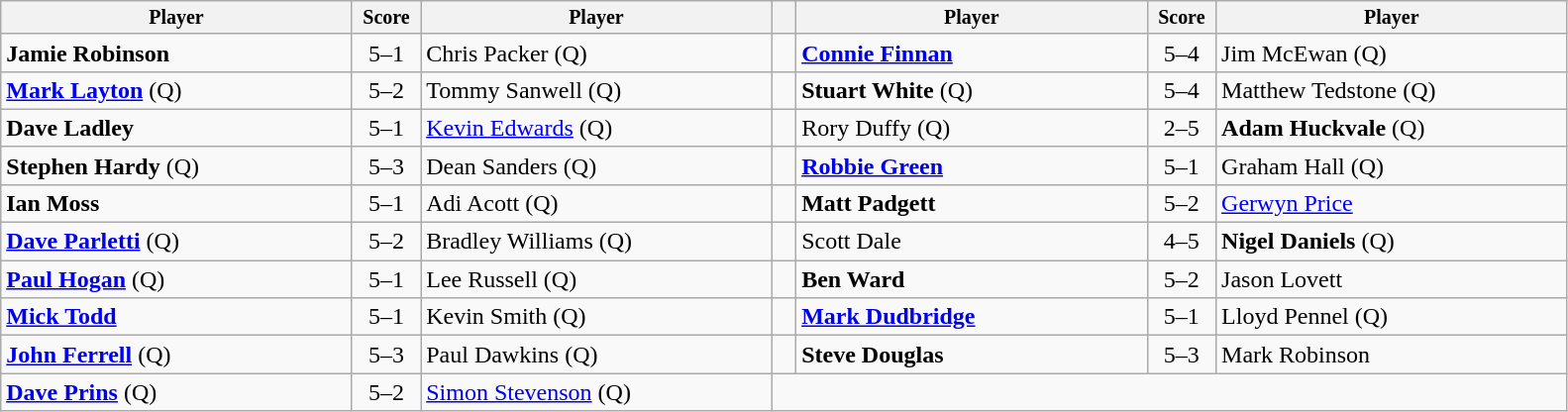<table class="wikitable">
<tr style="font-size:10pt;font-weight:bold">
<th width=230>Player</th>
<th width=40>Score</th>
<th width=230>Player</th>
<th width=10></th>
<th width=230>Player</th>
<th width=40>Score</th>
<th width=230>Player</th>
</tr>
<tr>
<td> <strong>Jamie Robinson</strong></td>
<td align=center>5–1</td>
<td> Chris Packer (Q)</td>
<td></td>
<td> <strong><a href='#'>Connie Finnan</a></strong></td>
<td align=center>5–4</td>
<td> Jim McEwan (Q)</td>
</tr>
<tr>
<td> <strong><a href='#'>Mark Layton</a></strong> (Q)</td>
<td align=center>5–2</td>
<td> Tommy Sanwell (Q)</td>
<td></td>
<td> <strong>Stuart White</strong> (Q)</td>
<td align=center>5–4</td>
<td> Matthew Tedstone (Q)</td>
</tr>
<tr>
<td> <strong>Dave Ladley</strong></td>
<td align=center>5–1</td>
<td> <a href='#'>Kevin Edwards</a> (Q)</td>
<td></td>
<td> Rory Duffy (Q)</td>
<td align=center>2–5</td>
<td> <strong>Adam Huckvale</strong> (Q)</td>
</tr>
<tr>
<td> <strong>Stephen Hardy</strong> (Q)</td>
<td align=center>5–3</td>
<td> Dean Sanders (Q)</td>
<td></td>
<td> <strong><a href='#'>Robbie Green</a></strong></td>
<td align=center>5–1</td>
<td> Graham Hall (Q)</td>
</tr>
<tr>
<td> <strong>Ian Moss</strong></td>
<td align=center>5–1</td>
<td> Adi Acott (Q)</td>
<td></td>
<td> <strong>Matt Padgett</strong></td>
<td align=center>5–2</td>
<td> <a href='#'>Gerwyn Price</a></td>
</tr>
<tr>
<td> <strong><a href='#'>Dave Parletti</a></strong> (Q)</td>
<td align=center>5–2</td>
<td> Bradley Williams (Q)</td>
<td></td>
<td> Scott Dale</td>
<td align=center>4–5</td>
<td> <strong>Nigel Daniels</strong> (Q)</td>
</tr>
<tr>
<td> <strong><a href='#'>Paul Hogan</a></strong> (Q)</td>
<td align=center>5–1</td>
<td> Lee Russell (Q)</td>
<td></td>
<td> <strong>Ben Ward</strong></td>
<td align=center>5–2</td>
<td> Jason Lovett</td>
</tr>
<tr>
<td> <strong><a href='#'>Mick Todd</a></strong></td>
<td align=center>5–1</td>
<td> Kevin Smith (Q)</td>
<td></td>
<td> <strong><a href='#'>Mark Dudbridge</a></strong></td>
<td align=center>5–1</td>
<td> Lloyd Pennel (Q)</td>
</tr>
<tr>
<td> <strong><a href='#'>John Ferrell</a></strong> (Q)</td>
<td align=center>5–3</td>
<td> Paul Dawkins (Q)</td>
<td></td>
<td> <strong>Steve Douglas</strong></td>
<td align=center>5–3</td>
<td> Mark Robinson</td>
</tr>
<tr>
<td> <strong><a href='#'>Dave Prins</a></strong> (Q)</td>
<td align=center>5–2</td>
<td> <a href='#'>Simon Stevenson</a> (Q)</td>
</tr>
</table>
